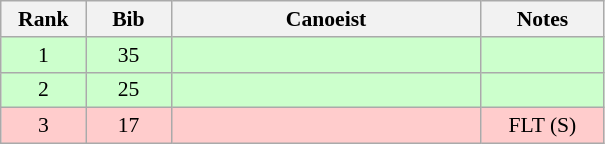<table class="wikitable" style="font-size:90%; text-align:center">
<tr>
<th width="50">Rank</th>
<th width="50">Bib</th>
<th width="200">Canoeist</th>
<th width="75">Notes</th>
</tr>
<tr bgcolor="#CCFFCC">
<td>1</td>
<td>35</td>
<td align="left"></td>
<td></td>
</tr>
<tr bgcolor="#CCFFCC">
<td>2</td>
<td>25</td>
<td align="left"></td>
<td></td>
</tr>
<tr bgcolor="#FFCCCC">
<td>3</td>
<td>17</td>
<td align="left"></td>
<td>FLT (S)</td>
</tr>
</table>
